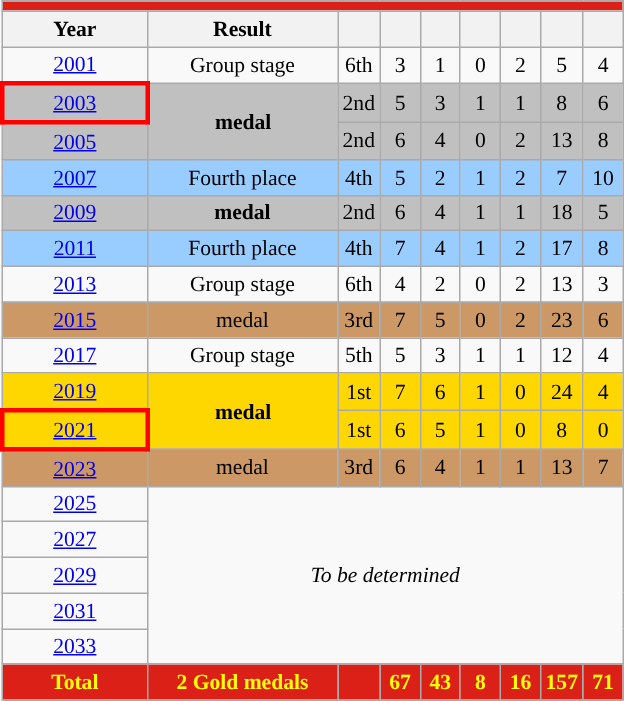<table class="wikitable" style="text-align: center;font-size:90%;">
<tr>
<th colspan="9" style="background: #DB2017; color: #FFFF00;"><a href='#'></a></th>
</tr>
<tr>
<th width="90">Year</th>
<th width="120">Result</th>
<th width="20"></th>
<th width="20"></th>
<th width="20"></th>
<th width="20"></th>
<th width="20"></th>
<th width="20"></th>
<th width="20"></th>
</tr>
<tr>
<td> <a href='#'>2001</a></td>
<td>Group stage</td>
<td>6th</td>
<td>3</td>
<td>1</td>
<td>0</td>
<td>2</td>
<td>5</td>
<td>4</td>
</tr>
<tr style="background-color:silver;">
<td style="border:3px solid red"> <a href='#'>2003</a></td>
<td rowspan=2><strong> medal</strong></td>
<td>2nd</td>
<td>5</td>
<td>3</td>
<td>1</td>
<td>1</td>
<td>8</td>
<td>6</td>
</tr>
<tr style="background-color:silver;">
<td> <a href='#'>2005</a></td>
<td>2nd</td>
<td>6</td>
<td>4</td>
<td>0</td>
<td>2</td>
<td>13</td>
<td>8</td>
</tr>
<tr style="background-color:#9acdff;">
<td> <a href='#'>2007</a></td>
<td>Fourth place</td>
<td>4th</td>
<td>5</td>
<td>2</td>
<td>1</td>
<td>2</td>
<td>7</td>
<td>10</td>
</tr>
<tr style="background-color:silver;">
<td> <a href='#'>2009</a></td>
<td><strong> medal</strong></td>
<td>2nd</td>
<td>6</td>
<td>4</td>
<td>1</td>
<td>1</td>
<td>18</td>
<td>5</td>
</tr>
<tr style="background-color:#9acdff;">
<td> <a href='#'>2011</a></td>
<td>Fourth place</td>
<td>4th</td>
<td>7</td>
<td>4</td>
<td>1</td>
<td>2</td>
<td>17</td>
<td>8</td>
</tr>
<tr>
<td> <a href='#'>2013</a></td>
<td>Group stage</td>
<td>6th</td>
<td>4</td>
<td>2</td>
<td>0</td>
<td>2</td>
<td>13</td>
<td>3</td>
</tr>
<tr style="background-color:#cc9966;">
<td> <a href='#'>2015</a></td>
<td> medal</td>
<td>3rd</td>
<td>7</td>
<td>5</td>
<td>0</td>
<td>2</td>
<td>23</td>
<td>6</td>
</tr>
<tr>
<td> <a href='#'>2017</a></td>
<td>Group stage</td>
<td>5th</td>
<td>5</td>
<td>3</td>
<td>1</td>
<td>1</td>
<td>12</td>
<td>4</td>
</tr>
<tr style="background:Gold;">
<td> <a href='#'>2019</a></td>
<td rowspan=2><strong> medal</strong></td>
<td>1st</td>
<td>7</td>
<td>6</td>
<td>1</td>
<td>0</td>
<td>24</td>
<td>4</td>
</tr>
<tr style="background:Gold;">
<td style="border:3px solid red"> <a href='#'>2021</a></td>
<td>1st</td>
<td>6</td>
<td>5</td>
<td>1</td>
<td>0</td>
<td>8</td>
<td>0</td>
</tr>
<tr style="background-color:#cc9966;">
<td> <a href='#'>2023</a></td>
<td> medal</td>
<td>3rd</td>
<td>6</td>
<td>4</td>
<td>1</td>
<td>1</td>
<td>13</td>
<td>7</td>
</tr>
<tr>
<td> <a href='#'>2025</a></td>
<td colspan="8" rowspan="5"><em>To be determined</em></td>
</tr>
<tr>
<td> <a href='#'>2027</a></td>
</tr>
<tr>
<td> <a href='#'>2029</a></td>
</tr>
<tr>
<td> <a href='#'>2031</a></td>
</tr>
<tr>
<td> <a href='#'>2033</a></td>
</tr>
<tr>
<td colspan="1" style="background: #DB2017; color: #FFFF00;"><strong>Total</strong></td>
<td style="background: #DB2017; color: #FFFF00;"><strong>2 Gold medals</strong></td>
<td style="background: #DB2017; color: #FFFF00;"><strong></strong></td>
<td style="background: #DB2017; color: #FFFF00;"><strong>67</strong></td>
<td style="background: #DB2017; color: #FFFF00;"><strong>43</strong></td>
<td style="background: #DB2017; color: #FFFF00;"><strong>8</strong></td>
<td style="background: #DB2017; color: #FFFF00;"><strong>16</strong></td>
<td style="background: #DB2017; color: #FFFF00;"><strong>157</strong></td>
<td style="background: #DB2017; color: #FFFF00;"><strong>71</strong></td>
</tr>
</table>
